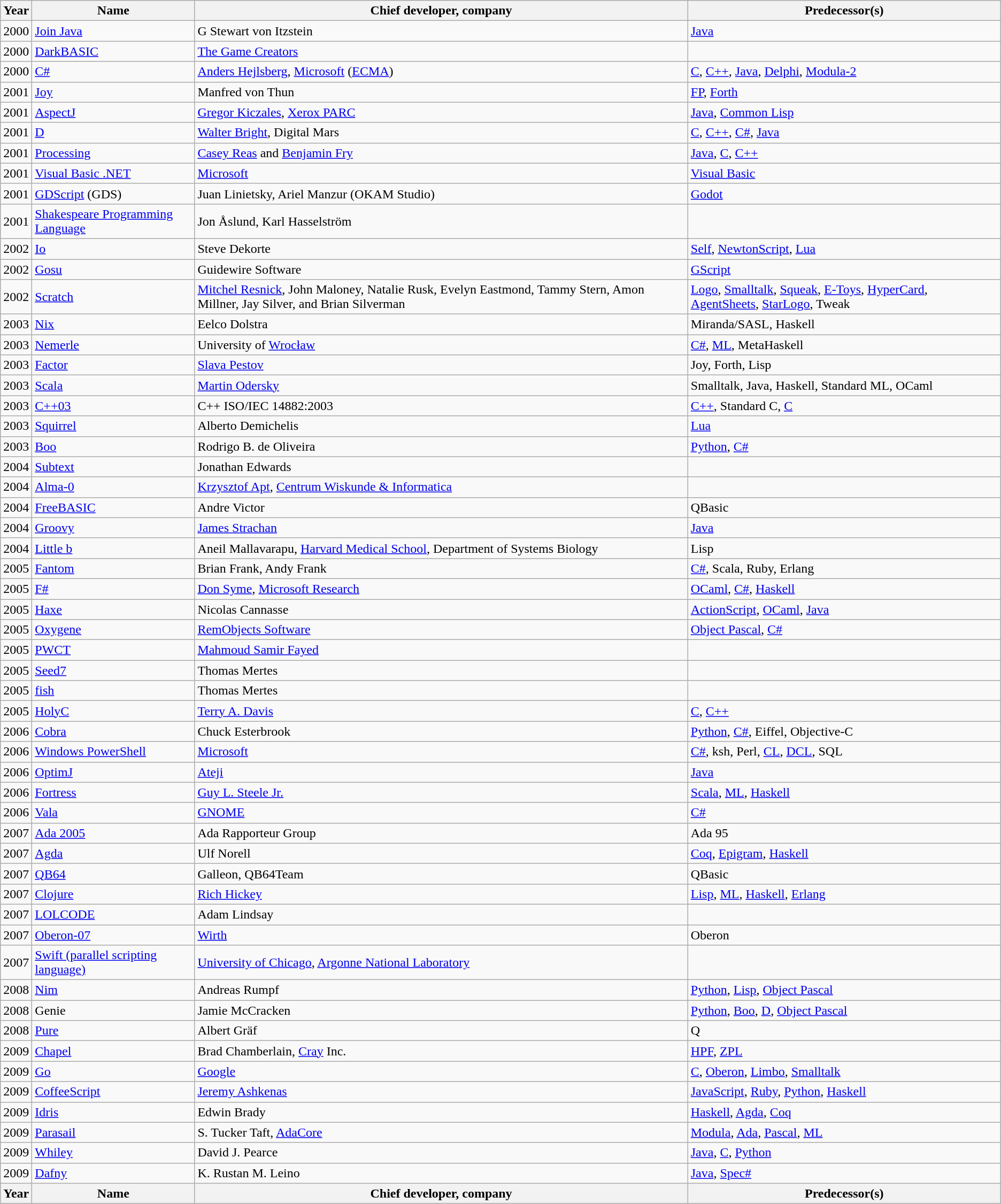<table class="wikitable sortable">
<tr>
<th>Year</th>
<th>Name</th>
<th>Chief developer, company</th>
<th>Predecessor(s)</th>
</tr>
<tr>
<td>2000</td>
<td><a href='#'>Join Java</a></td>
<td>G Stewart von Itzstein</td>
<td><a href='#'>Java</a></td>
</tr>
<tr>
<td>2000</td>
<td><a href='#'>DarkBASIC</a></td>
<td><a href='#'>The Game Creators</a></td>
<td></td>
</tr>
<tr>
<td>2000</td>
<td><a href='#'>C#</a></td>
<td><a href='#'>Anders Hejlsberg</a>, <a href='#'>Microsoft</a> (<a href='#'>ECMA</a>)</td>
<td><a href='#'>C</a>, <a href='#'>C++</a>, <a href='#'>Java</a>, <a href='#'>Delphi</a>, <a href='#'>Modula-2</a></td>
</tr>
<tr>
<td>2001</td>
<td><a href='#'>Joy</a></td>
<td>Manfred von Thun</td>
<td><a href='#'>FP</a>, <a href='#'>Forth</a></td>
</tr>
<tr>
<td>2001</td>
<td><a href='#'>AspectJ</a></td>
<td><a href='#'>Gregor Kiczales</a>, <a href='#'>Xerox PARC</a></td>
<td><a href='#'>Java</a>, <a href='#'>Common Lisp</a></td>
</tr>
<tr>
<td>2001</td>
<td><a href='#'>D</a></td>
<td><a href='#'>Walter Bright</a>, Digital Mars</td>
<td><a href='#'>C</a>, <a href='#'>C++</a>, <a href='#'>C#</a>, <a href='#'>Java</a></td>
</tr>
<tr>
<td>2001</td>
<td><a href='#'>Processing</a></td>
<td><a href='#'>Casey Reas</a> and <a href='#'>Benjamin Fry</a></td>
<td><a href='#'>Java</a>, <a href='#'>C</a>, <a href='#'>C++</a></td>
</tr>
<tr>
<td>2001</td>
<td><a href='#'>Visual Basic .NET</a></td>
<td><a href='#'>Microsoft</a></td>
<td><a href='#'>Visual Basic</a></td>
</tr>
<tr>
<td>2001</td>
<td><a href='#'>GDScript</a> (GDS)</td>
<td>Juan Linietsky, Ariel Manzur (OKAM Studio)</td>
<td><a href='#'>Godot</a></td>
</tr>
<tr>
<td>2001</td>
<td><a href='#'>Shakespeare Programming Language</a></td>
<td>Jon Åslund, Karl Hasselström</td>
<td></td>
</tr>
<tr>
<td>2002</td>
<td><a href='#'>Io</a></td>
<td>Steve Dekorte</td>
<td><a href='#'>Self</a>, <a href='#'>NewtonScript</a>, <a href='#'>Lua</a></td>
</tr>
<tr>
<td>2002</td>
<td><a href='#'>Gosu</a></td>
<td>Guidewire Software</td>
<td><a href='#'>GScript</a></td>
</tr>
<tr>
<td>2002</td>
<td><a href='#'>Scratch</a></td>
<td><a href='#'>Mitchel Resnick</a>, John Maloney, Natalie Rusk, Evelyn Eastmond, Tammy Stern, Amon Millner, Jay Silver, and Brian Silverman</td>
<td><a href='#'>Logo</a>, <a href='#'>Smalltalk</a>, <a href='#'>Squeak</a>, <a href='#'>E-Toys</a>, <a href='#'>HyperCard</a>, <a href='#'>AgentSheets</a>, <a href='#'>StarLogo</a>, Tweak</td>
</tr>
<tr>
<td>2003</td>
<td><a href='#'>Nix</a></td>
<td>Eelco Dolstra</td>
<td>Miranda/SASL, Haskell</td>
</tr>
<tr>
<td>2003</td>
<td><a href='#'>Nemerle</a></td>
<td>University of <a href='#'>Wrocław</a></td>
<td><a href='#'>C#</a>, <a href='#'>ML</a>, MetaHaskell</td>
</tr>
<tr>
<td>2003</td>
<td><a href='#'>Factor</a></td>
<td><a href='#'>Slava Pestov</a></td>
<td>Joy, Forth, Lisp</td>
</tr>
<tr>
<td>2003</td>
<td><a href='#'>Scala</a></td>
<td><a href='#'>Martin Odersky</a></td>
<td>Smalltalk, Java, Haskell, Standard ML, OCaml</td>
</tr>
<tr>
<td>2003</td>
<td><a href='#'>C++03</a></td>
<td>C++ ISO/IEC 14882:2003</td>
<td><a href='#'>C++</a>, Standard C, <a href='#'>C</a></td>
</tr>
<tr>
<td>2003</td>
<td><a href='#'>Squirrel</a></td>
<td>Alberto Demichelis</td>
<td><a href='#'>Lua</a></td>
</tr>
<tr>
<td>2003</td>
<td><a href='#'>Boo</a></td>
<td>Rodrigo B. de Oliveira</td>
<td><a href='#'>Python</a>, <a href='#'>C#</a></td>
</tr>
<tr>
<td>2004</td>
<td><a href='#'>Subtext</a></td>
<td>Jonathan Edwards</td>
<td></td>
</tr>
<tr>
<td>2004</td>
<td><a href='#'>Alma-0</a></td>
<td><a href='#'>Krzysztof Apt</a>, <a href='#'>Centrum Wiskunde & Informatica</a></td>
<td></td>
</tr>
<tr>
<td>2004</td>
<td><a href='#'>FreeBASIC</a></td>
<td>Andre Victor</td>
<td>QBasic</td>
</tr>
<tr>
<td>2004</td>
<td><a href='#'>Groovy</a></td>
<td><a href='#'>James Strachan</a></td>
<td><a href='#'>Java</a></td>
</tr>
<tr>
<td>2004</td>
<td><a href='#'>Little b</a></td>
<td>Aneil Mallavarapu, <a href='#'>Harvard Medical School</a>, Department of Systems Biology</td>
<td>Lisp</td>
</tr>
<tr>
<td>2005</td>
<td><a href='#'>Fantom</a></td>
<td>Brian Frank, Andy Frank</td>
<td><a href='#'>C#</a>, Scala, Ruby, Erlang</td>
</tr>
<tr>
<td>2005</td>
<td><a href='#'>F#</a></td>
<td><a href='#'>Don Syme</a>, <a href='#'>Microsoft Research</a></td>
<td><a href='#'>OCaml</a>, <a href='#'>C#</a>, <a href='#'>Haskell</a></td>
</tr>
<tr>
<td>2005</td>
<td><a href='#'>Haxe</a></td>
<td>Nicolas Cannasse</td>
<td><a href='#'>ActionScript</a>, <a href='#'>OCaml</a>, <a href='#'>Java</a></td>
</tr>
<tr>
<td>2005</td>
<td><a href='#'>Oxygene</a></td>
<td><a href='#'>RemObjects Software</a></td>
<td><a href='#'>Object Pascal</a>, <a href='#'>C#</a></td>
</tr>
<tr>
<td>2005</td>
<td><a href='#'>PWCT</a></td>
<td><a href='#'>Mahmoud Samir Fayed</a></td>
<td></td>
</tr>
<tr>
<td>2005</td>
<td><a href='#'>Seed7</a></td>
<td>Thomas Mertes</td>
<td></td>
</tr>
<tr>
<td>2005</td>
<td><a href='#'>fish</a></td>
<td>Thomas Mertes</td>
<td></td>
</tr>
<tr>
<td>2005</td>
<td><a href='#'>HolyC</a></td>
<td><a href='#'>Terry A. Davis</a></td>
<td><a href='#'>C</a>, <a href='#'>C++</a></td>
</tr>
<tr>
<td>2006</td>
<td><a href='#'>Cobra</a></td>
<td>Chuck Esterbrook</td>
<td><a href='#'>Python</a>, <a href='#'>C#</a>, Eiffel, Objective-C</td>
</tr>
<tr>
<td>2006</td>
<td><a href='#'>Windows PowerShell</a></td>
<td><a href='#'>Microsoft</a></td>
<td><a href='#'>C#</a>, ksh, Perl, <a href='#'>CL</a>, <a href='#'>DCL</a>, SQL</td>
</tr>
<tr>
<td>2006</td>
<td><a href='#'>OptimJ</a></td>
<td><a href='#'>Ateji</a></td>
<td><a href='#'>Java</a></td>
</tr>
<tr>
<td>2006</td>
<td><a href='#'>Fortress</a></td>
<td><a href='#'>Guy L. Steele Jr.</a></td>
<td><a href='#'>Scala</a>, <a href='#'>ML</a>, <a href='#'>Haskell</a></td>
</tr>
<tr>
<td>2006</td>
<td><a href='#'>Vala</a></td>
<td><a href='#'>GNOME</a></td>
<td><a href='#'>C#</a></td>
</tr>
<tr>
<td>2007</td>
<td><a href='#'>Ada 2005</a></td>
<td>Ada Rapporteur Group</td>
<td>Ada 95</td>
</tr>
<tr>
<td>2007</td>
<td><a href='#'>Agda</a></td>
<td>Ulf Norell</td>
<td><a href='#'>Coq</a>, <a href='#'>Epigram</a>, <a href='#'>Haskell</a></td>
</tr>
<tr>
<td>2007</td>
<td><a href='#'>QB64</a></td>
<td>Galleon, QB64Team</td>
<td>QBasic</td>
</tr>
<tr>
<td>2007</td>
<td><a href='#'>Clojure</a></td>
<td><a href='#'>Rich Hickey</a></td>
<td><a href='#'>Lisp</a>, <a href='#'>ML</a>, <a href='#'>Haskell</a>, <a href='#'>Erlang</a></td>
</tr>
<tr>
<td>2007</td>
<td><a href='#'>LOLCODE</a></td>
<td>Adam Lindsay</td>
<td></td>
</tr>
<tr>
<td>2007</td>
<td><a href='#'>Oberon-07</a></td>
<td><a href='#'>Wirth</a></td>
<td>Oberon</td>
</tr>
<tr>
<td>2007</td>
<td><a href='#'>Swift (parallel scripting language)</a></td>
<td><a href='#'>University of Chicago</a>, <a href='#'>Argonne National Laboratory</a></td>
<td></td>
</tr>
<tr>
<td>2008</td>
<td><a href='#'>Nim</a></td>
<td>Andreas Rumpf</td>
<td><a href='#'>Python</a>, <a href='#'>Lisp</a>, <a href='#'>Object Pascal</a></td>
</tr>
<tr>
<td>2008</td>
<td>Genie</td>
<td>Jamie McCracken</td>
<td><a href='#'>Python</a>, <a href='#'>Boo</a>, <a href='#'>D</a>, <a href='#'>Object Pascal</a></td>
</tr>
<tr>
<td>2008</td>
<td><a href='#'>Pure</a></td>
<td>Albert Gräf</td>
<td>Q</td>
</tr>
<tr>
<td>2009</td>
<td><a href='#'>Chapel</a></td>
<td>Brad Chamberlain, <a href='#'>Cray</a> Inc.</td>
<td><a href='#'>HPF</a>, <a href='#'>ZPL</a></td>
</tr>
<tr>
<td>2009</td>
<td><a href='#'>Go</a></td>
<td><a href='#'>Google</a></td>
<td><a href='#'>C</a>, <a href='#'>Oberon</a>, <a href='#'>Limbo</a>, <a href='#'>Smalltalk</a></td>
</tr>
<tr>
<td>2009</td>
<td><a href='#'>CoffeeScript</a></td>
<td><a href='#'>Jeremy Ashkenas</a></td>
<td><a href='#'>JavaScript</a>, <a href='#'>Ruby</a>, <a href='#'>Python</a>, <a href='#'>Haskell</a></td>
</tr>
<tr>
<td>2009</td>
<td><a href='#'>Idris</a></td>
<td>Edwin Brady</td>
<td><a href='#'>Haskell</a>, <a href='#'>Agda</a>, <a href='#'>Coq</a></td>
</tr>
<tr>
<td>2009</td>
<td><a href='#'>Parasail</a></td>
<td>S. Tucker Taft, <a href='#'>AdaCore</a></td>
<td><a href='#'>Modula</a>, <a href='#'>Ada</a>, <a href='#'>Pascal</a>, <a href='#'>ML</a></td>
</tr>
<tr>
<td>2009</td>
<td><a href='#'>Whiley</a></td>
<td>David J. Pearce</td>
<td><a href='#'>Java</a>, <a href='#'>C</a>, <a href='#'>Python</a></td>
</tr>
<tr>
<td>2009</td>
<td><a href='#'>Dafny</a></td>
<td>K. Rustan M. Leino</td>
<td><a href='#'>Java</a>, <a href='#'>Spec#</a></td>
</tr>
<tr class="sortbottom">
<th>Year</th>
<th>Name</th>
<th>Chief developer, company</th>
<th>Predecessor(s)</th>
</tr>
</table>
